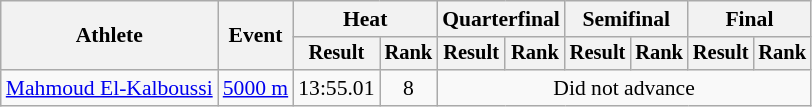<table class="wikitable" style="font-size:90%">
<tr>
<th rowspan="2">Athlete</th>
<th rowspan="2">Event</th>
<th colspan="2">Heat</th>
<th colspan="2">Quarterfinal</th>
<th colspan="2">Semifinal</th>
<th colspan="2">Final</th>
</tr>
<tr style="font-size:95%">
<th>Result</th>
<th>Rank</th>
<th>Result</th>
<th>Rank</th>
<th>Result</th>
<th>Rank</th>
<th>Result</th>
<th>Rank</th>
</tr>
<tr align=center>
<td align=left><a href='#'>Mahmoud El-Kalboussi</a></td>
<td align=left><a href='#'>5000 m</a></td>
<td>13:55.01</td>
<td>8</td>
<td colspan=6>Did not advance</td>
</tr>
</table>
